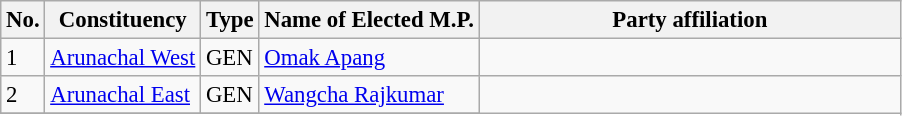<table class="wikitable" style="font-size:95%;">
<tr>
<th>No.</th>
<th>Constituency</th>
<th>Type</th>
<th>Name of Elected M.P.</th>
<th colspan="2" style="width:18em">Party affiliation</th>
</tr>
<tr>
<td>1</td>
<td><a href='#'>Arunachal West</a></td>
<td>GEN</td>
<td><a href='#'>Omak Apang</a></td>
<td></td>
</tr>
<tr>
<td>2</td>
<td><a href='#'>Arunachal East</a></td>
<td>GEN</td>
<td><a href='#'>Wangcha Rajkumar</a></td>
</tr>
<tr>
</tr>
</table>
